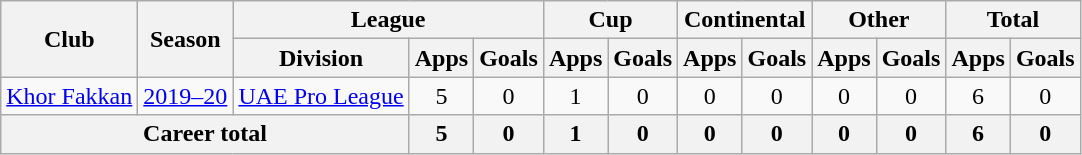<table class="wikitable" style="text-align: center">
<tr>
<th rowspan="2">Club</th>
<th rowspan="2">Season</th>
<th colspan="3">League</th>
<th colspan="2">Cup</th>
<th colspan="2">Continental</th>
<th colspan="2">Other</th>
<th colspan="2">Total</th>
</tr>
<tr>
<th>Division</th>
<th>Apps</th>
<th>Goals</th>
<th>Apps</th>
<th>Goals</th>
<th>Apps</th>
<th>Goals</th>
<th>Apps</th>
<th>Goals</th>
<th>Apps</th>
<th>Goals</th>
</tr>
<tr>
<td><a href='#'>Khor Fakkan</a></td>
<td><a href='#'>2019–20</a></td>
<td><a href='#'>UAE Pro League</a></td>
<td>5</td>
<td>0</td>
<td>1</td>
<td>0</td>
<td>0</td>
<td>0</td>
<td>0</td>
<td>0</td>
<td>6</td>
<td>0</td>
</tr>
<tr>
<th colspan="3"><strong>Career total</strong></th>
<th>5</th>
<th>0</th>
<th>1</th>
<th>0</th>
<th>0</th>
<th>0</th>
<th>0</th>
<th>0</th>
<th>6</th>
<th>0</th>
</tr>
</table>
